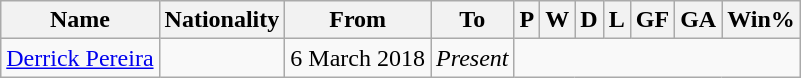<table class="wikitable plainrowheaders sortable" style="text-align:center">
<tr>
<th>Name</th>
<th>Nationality</th>
<th>From</th>
<th class="unsortable">To</th>
<th>P</th>
<th>W</th>
<th>D</th>
<th>L</th>
<th>GF</th>
<th>GA</th>
<th>Win%</th>
</tr>
<tr>
<td scope=row style=text-align:left><a href='#'>Derrick Pereira</a></td>
<td align=left></td>
<td align=left>6 March 2018</td>
<td align=left><em>Present</em><br></td>
</tr>
</table>
